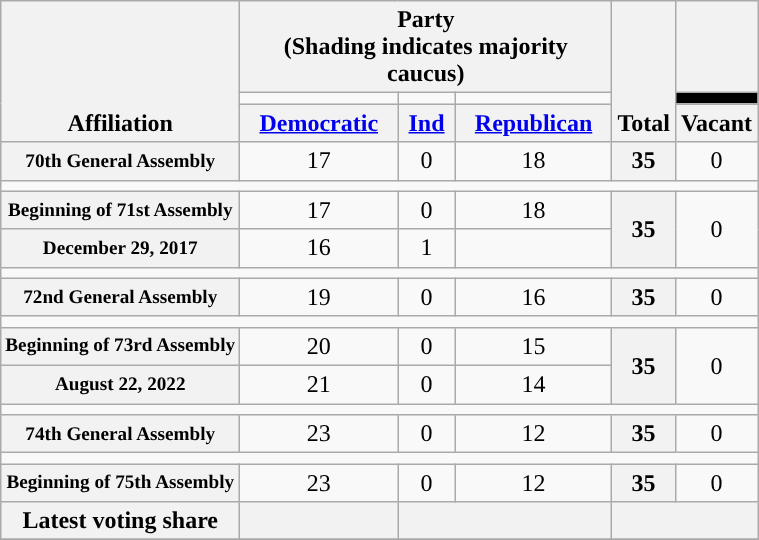<table class=wikitable style="text-align:center; width:40%">
<tr style="vertical-align:bottom;">
<th rowspan=3>Affiliation</th>
<th colspan=3>Party <div>(Shading indicates majority caucus)</div></th>
<th rowspan=3>Total</th>
<th></th>
</tr>
<tr style="height:5px">
<td style="background-color:"></td>
<td style="background-color:"></td>
<td style="background-color:"></td>
<td style="background: black"></td>
</tr>
<tr>
<th><a href='#'>Democratic</a></th>
<th><a href='#'>Ind</a></th>
<th><a href='#'>Republican</a></th>
<th>Vacant</th>
</tr>
<tr>
<th nowrap style="font-size:80%">70th General Assembly</th>
<td>17</td>
<td>0</td>
<td>18</td>
<th>35</th>
<td>0</td>
</tr>
<tr>
<td colspan=6></td>
</tr>
<tr>
<th nowrap style="font-size:80%">Beginning of 71st Assembly</th>
<td>17</td>
<td>0</td>
<td>18</td>
<th rowspan=2>35</th>
<td rowspan=2>0</td>
</tr>
<tr>
<th nowrap style="font-size:80%">December 29, 2017</th>
<td>16</td>
<td>1</td>
</tr>
<tr>
<td colspan=6></td>
</tr>
<tr>
<th nowrap style="font-size:80%">72nd General Assembly</th>
<td>19</td>
<td>0</td>
<td>16</td>
<th>35</th>
<td>0</td>
</tr>
<tr>
<td colspan=6></td>
</tr>
<tr>
<th nowrap style="font-size:80%">Beginning of 73rd Assembly</th>
<td>20</td>
<td>0</td>
<td>15</td>
<th rowspan=2>35</th>
<td rowspan=2>0</td>
</tr>
<tr>
<th nowrap style="font-size:80%">August 22, 2022</th>
<td>21</td>
<td>0</td>
<td>14</td>
</tr>
<tr>
<td colspan=6></td>
</tr>
<tr>
<th nowrap style="font-size:80%">74th General Assembly</th>
<td>23</td>
<td>0</td>
<td>12</td>
<th>35</th>
<td>0</td>
</tr>
<tr>
<td colspan=6></td>
</tr>
<tr>
<th nowrap style="font-size:80%">Beginning of 75th Assembly</th>
<td>23</td>
<td>0</td>
<td>12</td>
<th>35</th>
<td>0</td>
</tr>
<tr>
<th>Latest voting share</th>
<th></th>
<th colspan=2></th>
<th colspan=2></th>
</tr>
<tr>
</tr>
</table>
